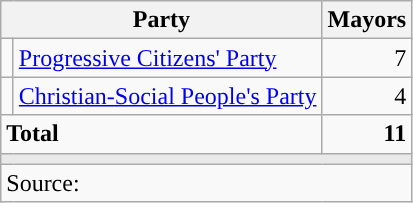<table class="wikitable" style="text-align:right">
<tr>
<th colspan="2">Party</th>
<th>Mayors</th>
</tr>
<tr>
<td width="1"></td>
<td align="left"><a href='#'>Progressive Citizens' Party</a></td>
<td>7</td>
</tr>
<tr>
<td width="1"></td>
<td align="left"><a href='#'>Christian-Social People's Party</a></td>
<td>4</td>
</tr>
<tr>
<td colspan="2" align="left"><strong>Total</strong></td>
<td><strong>11</strong></td>
</tr>
<tr>
<td colspan="3" style="color:inherit;background:#E9E9E9"></td>
</tr>
<tr>
<td colspan="3" align="left">Source: </td>
</tr>
</table>
